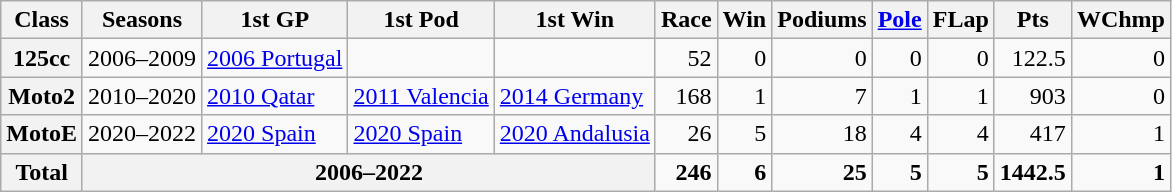<table class="wikitable" style="text-align:right;">
<tr>
<th>Class</th>
<th>Seasons</th>
<th>1st GP</th>
<th>1st Pod</th>
<th>1st Win</th>
<th>Race</th>
<th>Win</th>
<th>Podiums</th>
<th><a href='#'>Pole</a></th>
<th>FLap</th>
<th>Pts</th>
<th>WChmp</th>
</tr>
<tr>
<th>125cc</th>
<td>2006–2009</td>
<td style="text-align:left;"><a href='#'>2006 Portugal</a></td>
<td></td>
<td></td>
<td>52</td>
<td>0</td>
<td>0</td>
<td>0</td>
<td>0</td>
<td>122.5</td>
<td>0</td>
</tr>
<tr>
<th>Moto2</th>
<td>2010–2020</td>
<td style="text-align:left;"><a href='#'>2010 Qatar</a></td>
<td style="text-align:left;"><a href='#'>2011 Valencia</a></td>
<td style="text-align:left;"><a href='#'>2014 Germany</a></td>
<td>168</td>
<td>1</td>
<td>7</td>
<td>1</td>
<td>1</td>
<td>903</td>
<td>0</td>
</tr>
<tr>
<th>MotoE</th>
<td>2020–2022</td>
<td style="text-align:left;"><a href='#'>2020 Spain</a></td>
<td style="text-align:left;"><a href='#'>2020 Spain</a></td>
<td style="text-align:left;"><a href='#'>2020 Andalusia</a></td>
<td>26</td>
<td>5</td>
<td>18</td>
<td>4</td>
<td>4</td>
<td>417</td>
<td>1</td>
</tr>
<tr>
<th>Total</th>
<th colspan="4">2006–2022</th>
<td><strong>246</strong></td>
<td><strong>6</strong></td>
<td><strong>25</strong></td>
<td><strong>5</strong></td>
<td><strong>5</strong></td>
<td><strong>1442.5</strong></td>
<td><strong>1</strong></td>
</tr>
</table>
